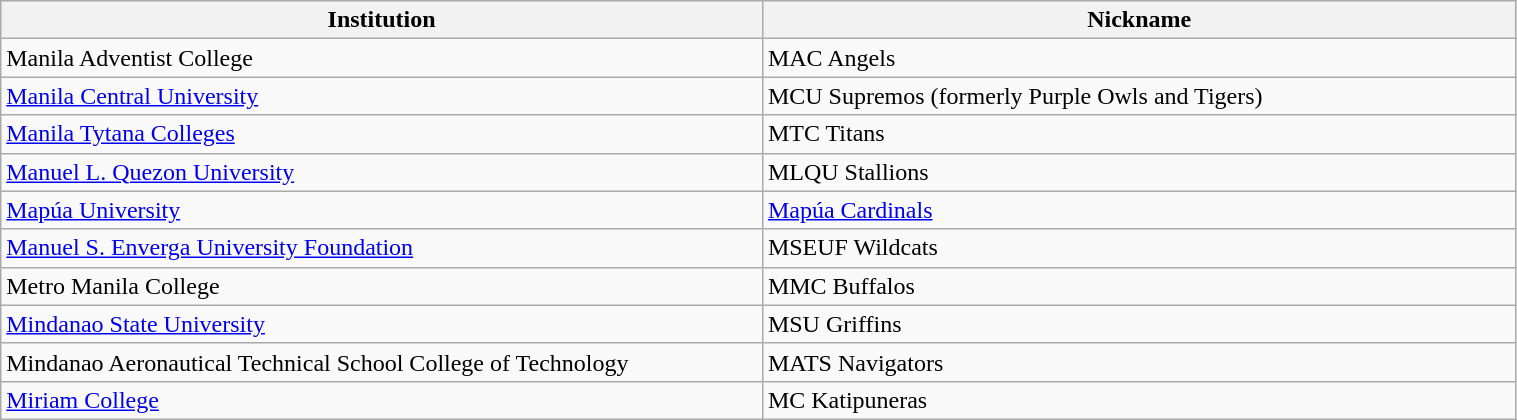<table class="wikitable" style="width: 80%">
<tr>
<th width=7%>Institution</th>
<th width=7%>Nickname</th>
</tr>
<tr>
<td>Manila Adventist College</td>
<td>MAC Angels</td>
</tr>
<tr>
<td><a href='#'>Manila Central University</a></td>
<td>MCU Supremos (formerly Purple Owls and Tigers)</td>
</tr>
<tr>
<td><a href='#'>Manila Tytana Colleges</a></td>
<td>MTC Titans</td>
</tr>
<tr>
<td><a href='#'>Manuel L. Quezon University</a></td>
<td>MLQU Stallions</td>
</tr>
<tr>
<td><a href='#'>Mapúa University</a></td>
<td><a href='#'>Mapúa Cardinals</a></td>
</tr>
<tr>
<td><a href='#'>Manuel S. Enverga University Foundation</a></td>
<td>MSEUF Wildcats</td>
</tr>
<tr>
<td>Metro Manila College</td>
<td>MMC Buffalos</td>
</tr>
<tr>
<td><a href='#'>Mindanao State University</a></td>
<td>MSU Griffins</td>
</tr>
<tr>
<td>Mindanao Aeronautical Technical School College of Technology</td>
<td>MATS Navigators</td>
</tr>
<tr>
<td><a href='#'>Miriam College</a></td>
<td>MC Katipuneras</td>
</tr>
</table>
